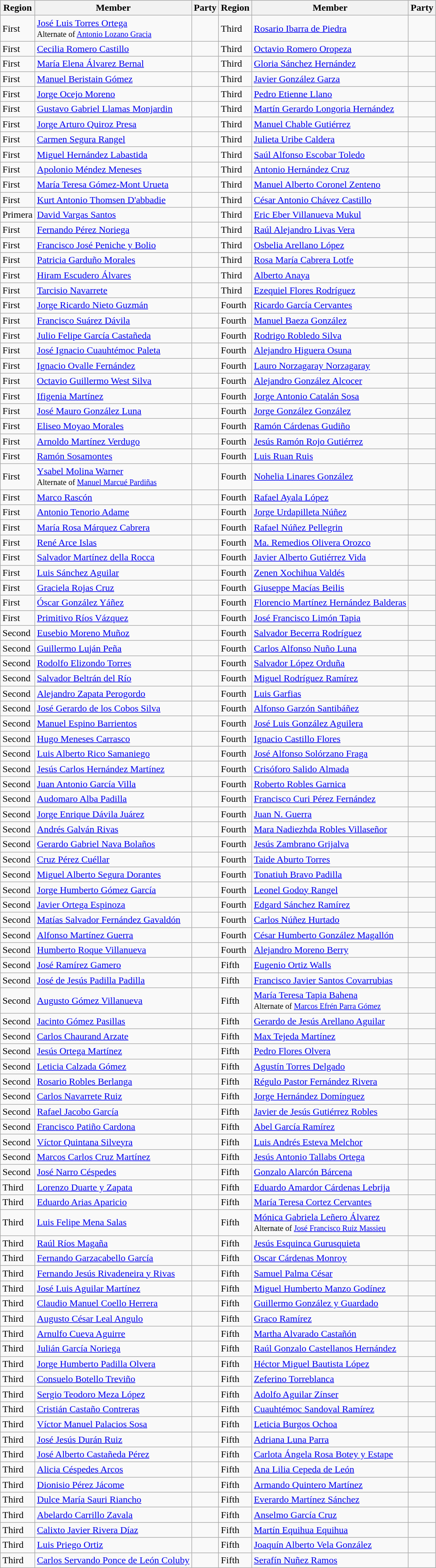<table class="wikitable">
<tr style="background:#efefef;">
<th><strong>Region</strong></th>
<th><strong>Member</strong></th>
<th><strong>Party</strong></th>
<th><strong>Region</strong></th>
<th><strong>Member</strong></th>
<th><strong>Party</strong></th>
</tr>
<tr>
<td>First</td>
<td><a href='#'>José Luis Torres Ortega</a><br><small>Alternate of <a href='#'>Antonio Lozano Gracia</a></small></td>
<td></td>
<td>Third</td>
<td><a href='#'>Rosario Ibarra de Piedra</a></td>
<td></td>
</tr>
<tr>
<td>First</td>
<td><a href='#'>Cecilia Romero Castillo</a></td>
<td></td>
<td>Third</td>
<td><a href='#'>Octavio Romero Oropeza</a></td>
<td></td>
</tr>
<tr>
<td>First</td>
<td><a href='#'>María Elena Álvarez Bernal</a></td>
<td></td>
<td>Third</td>
<td><a href='#'>Gloria Sánchez Hernández</a></td>
<td></td>
</tr>
<tr>
<td>First</td>
<td><a href='#'>Manuel Beristain Gómez</a></td>
<td></td>
<td>Third</td>
<td><a href='#'>Javier González Garza</a></td>
<td></td>
</tr>
<tr>
<td>First</td>
<td><a href='#'>Jorge Ocejo Moreno</a></td>
<td></td>
<td>Third</td>
<td><a href='#'>Pedro Etienne Llano</a></td>
<td></td>
</tr>
<tr>
<td>First</td>
<td><a href='#'>Gustavo Gabriel Llamas Monjardin</a></td>
<td></td>
<td>Third</td>
<td><a href='#'>Martín Gerardo Longoria Hernández</a></td>
<td></td>
</tr>
<tr>
<td>First</td>
<td><a href='#'>Jorge Arturo Quiroz Presa</a></td>
<td></td>
<td>Third</td>
<td><a href='#'>Manuel Chable Gutiérrez</a></td>
<td></td>
</tr>
<tr>
<td>First</td>
<td><a href='#'>Carmen Segura Rangel</a></td>
<td></td>
<td>Third</td>
<td><a href='#'>Julieta Uribe Caldera</a></td>
<td></td>
</tr>
<tr>
<td>First</td>
<td><a href='#'>Miguel Hernández Labastida</a></td>
<td></td>
<td>Third</td>
<td><a href='#'>Saúl Alfonso Escobar Toledo</a></td>
<td></td>
</tr>
<tr>
<td>First</td>
<td><a href='#'>Apolonio Méndez Meneses</a></td>
<td></td>
<td>Third</td>
<td><a href='#'>Antonio Hernández Cruz</a></td>
<td></td>
</tr>
<tr>
<td>First</td>
<td><a href='#'>María Teresa Gómez-Mont Urueta</a></td>
<td></td>
<td>Third</td>
<td><a href='#'>Manuel Alberto Coronel Zenteno</a></td>
<td></td>
</tr>
<tr>
<td>First</td>
<td><a href='#'>Kurt Antonio Thomsen D'abbadie</a></td>
<td></td>
<td>Third</td>
<td><a href='#'>César Antonio Chávez Castillo</a></td>
<td></td>
</tr>
<tr>
<td>Primera</td>
<td><a href='#'>David Vargas Santos</a></td>
<td></td>
<td>Third</td>
<td><a href='#'>Eric Eber Villanueva Mukul</a></td>
<td></td>
</tr>
<tr>
<td>First</td>
<td><a href='#'>Fernando Pérez Noriega</a></td>
<td></td>
<td>Third</td>
<td><a href='#'>Raúl Alejandro Livas Vera</a></td>
<td></td>
</tr>
<tr>
<td>First</td>
<td><a href='#'>Francisco José Peniche y Bolio</a></td>
<td></td>
<td>Third</td>
<td><a href='#'>Osbelia Arellano López</a></td>
<td></td>
</tr>
<tr>
<td>First</td>
<td><a href='#'>Patricia Garduño Morales</a></td>
<td></td>
<td>Third</td>
<td><a href='#'>Rosa María Cabrera Lotfe</a></td>
<td></td>
</tr>
<tr>
<td>First</td>
<td><a href='#'>Hiram Escudero Álvares</a></td>
<td></td>
<td>Third</td>
<td><a href='#'>Alberto Anaya</a></td>
<td></td>
</tr>
<tr>
<td>First</td>
<td><a href='#'>Tarcisio Navarrete</a></td>
<td></td>
<td>Third</td>
<td><a href='#'>Ezequiel Flores Rodríguez</a></td>
<td></td>
</tr>
<tr>
<td>First</td>
<td><a href='#'>Jorge Ricardo Nieto Guzmán</a></td>
<td></td>
<td>Fourth</td>
<td><a href='#'>Ricardo García Cervantes</a></td>
<td></td>
</tr>
<tr>
<td>First</td>
<td><a href='#'>Francisco Suárez Dávila</a></td>
<td></td>
<td>Fourth</td>
<td><a href='#'>Manuel Baeza González</a></td>
<td></td>
</tr>
<tr>
<td>First</td>
<td><a href='#'>Julio Felipe García Castañeda</a></td>
<td></td>
<td>Fourth</td>
<td><a href='#'>Rodrigo Robledo Silva</a></td>
<td></td>
</tr>
<tr>
<td>First</td>
<td><a href='#'>José Ignacio Cuauhtémoc Paleta</a></td>
<td></td>
<td>Fourth</td>
<td><a href='#'>Alejandro Higuera Osuna</a></td>
<td></td>
</tr>
<tr>
<td>First</td>
<td><a href='#'>Ignacio Ovalle Fernández</a></td>
<td></td>
<td>Fourth</td>
<td><a href='#'>Lauro Norzagaray Norzagaray</a></td>
<td></td>
</tr>
<tr>
<td>First</td>
<td><a href='#'>Octavio Guillermo West Silva</a></td>
<td></td>
<td>Fourth</td>
<td><a href='#'>Alejandro González Alcocer</a></td>
<td></td>
</tr>
<tr>
<td>First</td>
<td><a href='#'>Ifigenia Martínez</a></td>
<td></td>
<td>Fourth</td>
<td><a href='#'>Jorge Antonio Catalán Sosa</a></td>
<td></td>
</tr>
<tr>
<td>First</td>
<td><a href='#'>José Mauro González Luna</a></td>
<td></td>
<td>Fourth</td>
<td><a href='#'>Jorge González González</a></td>
<td></td>
</tr>
<tr>
<td>First</td>
<td><a href='#'>Eliseo Moyao Morales</a></td>
<td></td>
<td>Fourth</td>
<td><a href='#'>Ramón Cárdenas Gudiño</a></td>
<td></td>
</tr>
<tr>
<td>First</td>
<td><a href='#'>Arnoldo Martínez Verdugo</a></td>
<td></td>
<td>Fourth</td>
<td><a href='#'>Jesús Ramón Rojo Gutiérrez</a></td>
<td></td>
</tr>
<tr>
<td>First</td>
<td><a href='#'>Ramón Sosamontes</a></td>
<td></td>
<td>Fourth</td>
<td><a href='#'>Luis Ruan Ruis</a></td>
<td></td>
</tr>
<tr>
<td>First</td>
<td><a href='#'>Ysabel Molina Warner</a><br><small>Alternate of <a href='#'>Manuel Marcué Pardiñas</a></small></td>
<td></td>
<td>Fourth</td>
<td><a href='#'>Nohelia Linares González</a></td>
<td></td>
</tr>
<tr>
<td>First</td>
<td><a href='#'>Marco Rascón</a></td>
<td></td>
<td>Fourth</td>
<td><a href='#'>Rafael Ayala López</a></td>
<td></td>
</tr>
<tr>
<td>First</td>
<td><a href='#'>Antonio Tenorio Adame</a></td>
<td></td>
<td>Fourth</td>
<td><a href='#'>Jorge Urdapilleta Núñez</a></td>
<td></td>
</tr>
<tr>
<td>First</td>
<td><a href='#'>María Rosa Márquez Cabrera</a></td>
<td></td>
<td>Fourth</td>
<td><a href='#'>Rafael Núñez Pellegrin</a></td>
<td></td>
</tr>
<tr>
<td>First</td>
<td><a href='#'>René Arce Islas</a></td>
<td></td>
<td>Fourth</td>
<td><a href='#'>Ma. Remedios Olivera Orozco</a></td>
<td></td>
</tr>
<tr>
<td>First</td>
<td><a href='#'>Salvador Martínez della Rocca</a></td>
<td></td>
<td>Fourth</td>
<td><a href='#'>Javier Alberto Gutiérrez Vida</a></td>
<td></td>
</tr>
<tr>
<td>First</td>
<td><a href='#'>Luis Sánchez Aguilar</a></td>
<td></td>
<td>Fourth</td>
<td><a href='#'>Zenen Xochihua Valdés</a></td>
<td></td>
</tr>
<tr>
<td>First</td>
<td><a href='#'>Graciela Rojas Cruz</a></td>
<td></td>
<td>Fourth</td>
<td><a href='#'>Giuseppe Macías Beilis</a></td>
<td></td>
</tr>
<tr>
<td>First</td>
<td><a href='#'>Óscar González Yáñez</a></td>
<td></td>
<td>Fourth</td>
<td><a href='#'>Florencio Martínez Hernández Balderas</a></td>
<td></td>
</tr>
<tr>
<td>First</td>
<td><a href='#'>Primitivo Ríos Vázquez</a></td>
<td></td>
<td>Fourth</td>
<td><a href='#'>José Francisco Limón Tapia</a></td>
<td></td>
</tr>
<tr>
<td>Second</td>
<td><a href='#'>Eusebio Moreno Muñoz</a></td>
<td></td>
<td>Fourth</td>
<td><a href='#'>Salvador Becerra Rodríguez</a></td>
<td></td>
</tr>
<tr>
<td>Second</td>
<td><a href='#'>Guillermo Luján Peña</a></td>
<td></td>
<td>Fourth</td>
<td><a href='#'>Carlos Alfonso Nuño Luna</a></td>
<td></td>
</tr>
<tr>
<td>Second</td>
<td><a href='#'>Rodolfo Elizondo Torres</a></td>
<td></td>
<td>Fourth</td>
<td><a href='#'>Salvador López Orduña</a></td>
<td></td>
</tr>
<tr>
<td>Second</td>
<td><a href='#'>Salvador Beltrán del Río</a></td>
<td></td>
<td>Fourth</td>
<td><a href='#'>Miguel Rodríguez Ramírez</a></td>
<td></td>
</tr>
<tr>
<td>Second</td>
<td><a href='#'>Alejandro Zapata Perogordo</a></td>
<td></td>
<td>Fourth</td>
<td><a href='#'>Luis Garfias</a></td>
<td></td>
</tr>
<tr>
<td>Second</td>
<td><a href='#'>José Gerardo de los Cobos Silva</a></td>
<td></td>
<td>Fourth</td>
<td><a href='#'>Alfonso Garzón Santibáñez</a></td>
<td></td>
</tr>
<tr>
<td>Second</td>
<td><a href='#'>Manuel Espino Barrientos</a></td>
<td></td>
<td>Fourth</td>
<td><a href='#'>José Luis González Aguilera</a></td>
<td></td>
</tr>
<tr>
<td>Second</td>
<td><a href='#'>Hugo Meneses Carrasco</a></td>
<td></td>
<td>Fourth</td>
<td><a href='#'>Ignacio Castillo Flores</a></td>
<td></td>
</tr>
<tr>
<td>Second</td>
<td><a href='#'>Luis Alberto Rico Samaniego</a></td>
<td></td>
<td>Fourth</td>
<td><a href='#'>José Alfonso Solórzano Fraga</a></td>
<td></td>
</tr>
<tr>
<td>Second</td>
<td><a href='#'>Jesús Carlos Hernández Martínez</a></td>
<td></td>
<td>Fourth</td>
<td><a href='#'>Crisóforo Salido Almada</a></td>
<td></td>
</tr>
<tr>
<td>Second</td>
<td><a href='#'>Juan Antonio García Villa</a></td>
<td></td>
<td>Fourth</td>
<td><a href='#'>Roberto Robles Garnica</a></td>
<td></td>
</tr>
<tr>
<td>Second</td>
<td><a href='#'>Audomaro Alba Padilla</a></td>
<td></td>
<td>Fourth</td>
<td><a href='#'>Francisco Curi Pérez Fernández</a></td>
<td></td>
</tr>
<tr>
<td>Second</td>
<td><a href='#'>Jorge Enrique Dávila Juárez</a></td>
<td></td>
<td>Fourth</td>
<td><a href='#'>Juan N. Guerra</a></td>
<td></td>
</tr>
<tr>
<td>Second</td>
<td><a href='#'>Andrés Galván Rivas</a></td>
<td></td>
<td>Fourth</td>
<td><a href='#'>Mara Nadiezhda Robles Villaseñor</a></td>
<td></td>
</tr>
<tr>
<td>Second</td>
<td><a href='#'>Gerardo Gabriel Nava Bolaños</a></td>
<td></td>
<td>Fourth</td>
<td><a href='#'>Jesús Zambrano Grijalva</a></td>
<td></td>
</tr>
<tr>
<td>Second</td>
<td><a href='#'>Cruz Pérez Cuéllar</a></td>
<td></td>
<td>Fourth</td>
<td><a href='#'>Taide Aburto Torres</a></td>
<td></td>
</tr>
<tr>
<td>Second</td>
<td><a href='#'>Miguel Alberto Segura Dorantes</a></td>
<td></td>
<td>Fourth</td>
<td><a href='#'>Tonatiuh Bravo Padilla</a></td>
<td></td>
</tr>
<tr>
<td>Second</td>
<td><a href='#'>Jorge Humberto Gómez García</a></td>
<td></td>
<td>Fourth</td>
<td><a href='#'>Leonel Godoy Rangel</a></td>
<td></td>
</tr>
<tr>
<td>Second</td>
<td><a href='#'>Javier Ortega Espinoza</a></td>
<td></td>
<td>Fourth</td>
<td><a href='#'>Edgard Sánchez Ramírez</a></td>
<td></td>
</tr>
<tr>
<td>Second</td>
<td><a href='#'>Matías Salvador Fernández Gavaldón</a></td>
<td></td>
<td>Fourth</td>
<td><a href='#'>Carlos Núñez Hurtado</a></td>
<td></td>
</tr>
<tr>
<td>Second</td>
<td><a href='#'>Alfonso Martínez Guerra</a></td>
<td></td>
<td>Fourth</td>
<td><a href='#'>César Humberto González Magallón</a></td>
<td></td>
</tr>
<tr>
<td>Second</td>
<td><a href='#'>Humberto Roque Villanueva</a></td>
<td></td>
<td>Fourth</td>
<td><a href='#'>Alejandro Moreno Berry</a></td>
<td></td>
</tr>
<tr>
<td>Second</td>
<td><a href='#'>José Ramírez Gamero</a></td>
<td></td>
<td>Fifth</td>
<td><a href='#'>Eugenio Ortiz Walls</a></td>
<td></td>
</tr>
<tr>
<td>Second</td>
<td><a href='#'>José de Jesús Padilla Padilla</a></td>
<td></td>
<td>Fifth</td>
<td><a href='#'>Francisco Javier Santos Covarrubias</a></td>
<td></td>
</tr>
<tr>
<td>Second</td>
<td><a href='#'>Augusto Gómez Villanueva</a></td>
<td></td>
<td>Fifth</td>
<td><a href='#'>María Teresa Tapia Bahena</a><br><small>Alternate of <a href='#'>Marcos Efrén Parra Gómez</a></small></td>
<td></td>
</tr>
<tr>
<td>Second</td>
<td><a href='#'>Jacinto Gómez Pasillas</a></td>
<td></td>
<td>Fifth</td>
<td><a href='#'>Gerardo de Jesús Arellano Aguilar</a></td>
<td></td>
</tr>
<tr>
<td>Second</td>
<td><a href='#'>Carlos Chaurand Arzate</a></td>
<td></td>
<td>Fifth</td>
<td><a href='#'>Max Tejeda Martínez</a></td>
<td></td>
</tr>
<tr>
<td>Second</td>
<td><a href='#'>Jesús Ortega Martínez</a></td>
<td></td>
<td>Fifth</td>
<td><a href='#'>Pedro Flores Olvera</a></td>
<td></td>
</tr>
<tr>
<td>Second</td>
<td><a href='#'>Leticia Calzada Gómez</a></td>
<td></td>
<td>Fifth</td>
<td><a href='#'>Agustín Torres Delgado</a></td>
<td></td>
</tr>
<tr>
<td>Second</td>
<td><a href='#'>Rosario Robles Berlanga</a></td>
<td></td>
<td>Fifth</td>
<td><a href='#'>Régulo Pastor Fernández Rivera</a></td>
<td></td>
</tr>
<tr>
<td>Second</td>
<td><a href='#'>Carlos Navarrete Ruiz</a></td>
<td></td>
<td>Fifth</td>
<td><a href='#'>Jorge Hernández Domínguez</a></td>
<td></td>
</tr>
<tr>
<td>Second</td>
<td><a href='#'>Rafael Jacobo García</a></td>
<td></td>
<td>Fifth</td>
<td><a href='#'>Javier de Jesús Gutiérrez Robles</a></td>
<td></td>
</tr>
<tr>
<td>Second</td>
<td><a href='#'>Francisco Patiño Cardona</a></td>
<td></td>
<td>Fifth</td>
<td><a href='#'>Abel García Ramírez</a></td>
<td></td>
</tr>
<tr>
<td>Second</td>
<td><a href='#'>Víctor Quintana Silveyra</a></td>
<td></td>
<td>Fifth</td>
<td><a href='#'>Luis Andrés Esteva Melchor</a></td>
<td></td>
</tr>
<tr>
<td>Second</td>
<td><a href='#'>Marcos Carlos Cruz Martínez</a></td>
<td></td>
<td>Fifth</td>
<td><a href='#'>Jesús Antonio Tallabs Ortega</a></td>
<td></td>
</tr>
<tr>
<td>Second</td>
<td><a href='#'>José Narro Céspedes</a></td>
<td></td>
<td>Fifth</td>
<td><a href='#'>Gonzalo Alarcón Bárcena</a></td>
<td></td>
</tr>
<tr>
<td>Third</td>
<td><a href='#'>Lorenzo Duarte y Zapata</a></td>
<td></td>
<td>Fifth</td>
<td><a href='#'>Eduardo Amardor Cárdenas Lebrija</a></td>
<td></td>
</tr>
<tr>
<td>Third</td>
<td><a href='#'>Eduardo Arias Aparicio</a></td>
<td></td>
<td>Fifth</td>
<td><a href='#'>María Teresa Cortez Cervantes</a></td>
<td></td>
</tr>
<tr>
<td>Third</td>
<td><a href='#'>Luis Felipe Mena Salas</a></td>
<td></td>
<td>Fifth</td>
<td><a href='#'>Mónica Gabriela Leñero Álvarez</a><br><small>Alternate of <a href='#'>José Francisco Ruiz Massieu</a></small></td>
<td></td>
</tr>
<tr>
<td>Third</td>
<td><a href='#'>Raúl Ríos Magaña</a></td>
<td></td>
<td>Fifth</td>
<td><a href='#'>Jesús Esquinca Gurusquieta</a></td>
<td></td>
</tr>
<tr>
<td>Third</td>
<td><a href='#'>Fernando Garzacabello García</a></td>
<td></td>
<td>Fifth</td>
<td><a href='#'>Oscar Cárdenas Monroy</a></td>
<td></td>
</tr>
<tr>
<td>Third</td>
<td><a href='#'>Fernando Jesús Rivadeneira y Rivas</a></td>
<td></td>
<td>Fifth</td>
<td><a href='#'>Samuel Palma César</a></td>
<td></td>
</tr>
<tr>
<td>Third</td>
<td><a href='#'>José Luis Aguilar Martínez</a></td>
<td></td>
<td>Fifth</td>
<td><a href='#'>Miguel Humberto Manzo Godínez</a></td>
<td></td>
</tr>
<tr>
<td>Third</td>
<td><a href='#'>Claudio Manuel Coello Herrera</a></td>
<td></td>
<td>Fifth</td>
<td><a href='#'>Guillermo González y Guardado</a></td>
<td></td>
</tr>
<tr>
<td>Third</td>
<td><a href='#'>Augusto César Leal Angulo</a></td>
<td></td>
<td>Fifth</td>
<td><a href='#'>Graco Ramírez</a></td>
<td></td>
</tr>
<tr>
<td>Third</td>
<td><a href='#'>Arnulfo Cueva Aguirre</a></td>
<td></td>
<td>Fifth</td>
<td><a href='#'>Martha Alvarado Castañón</a></td>
<td></td>
</tr>
<tr>
<td>Third</td>
<td><a href='#'>Julián García Noriega</a></td>
<td></td>
<td>Fifth</td>
<td><a href='#'>Raúl Gonzalo Castellanos Hernández</a></td>
<td></td>
</tr>
<tr>
<td>Third</td>
<td><a href='#'>Jorge Humberto Padilla Olvera</a></td>
<td></td>
<td>Fifth</td>
<td><a href='#'>Héctor Miguel Bautista López</a></td>
<td></td>
</tr>
<tr>
<td>Third</td>
<td><a href='#'>Consuelo Botello Treviño</a></td>
<td></td>
<td>Fifth</td>
<td><a href='#'>Zeferino Torreblanca</a></td>
<td></td>
</tr>
<tr>
<td>Third</td>
<td><a href='#'>Sergio Teodoro Meza López</a></td>
<td></td>
<td>Fifth</td>
<td><a href='#'>Adolfo Aguilar Zínser</a></td>
<td></td>
</tr>
<tr>
<td>Third</td>
<td><a href='#'>Cristián Castaño Contreras</a></td>
<td></td>
<td>Fifth</td>
<td><a href='#'>Cuauhtémoc Sandoval Ramírez</a></td>
<td></td>
</tr>
<tr>
<td>Third</td>
<td><a href='#'>Víctor Manuel Palacios Sosa</a></td>
<td></td>
<td>Fifth</td>
<td><a href='#'>Leticia Burgos Ochoa</a></td>
<td></td>
</tr>
<tr>
<td>Third</td>
<td><a href='#'>José Jesús Durán Ruiz</a></td>
<td></td>
<td>Fifth</td>
<td><a href='#'>Adriana Luna Parra</a></td>
<td></td>
</tr>
<tr>
<td>Third</td>
<td><a href='#'>José Alberto Castañeda Pérez</a></td>
<td></td>
<td>Fifth</td>
<td><a href='#'>Carlota Ángela Rosa Botey y Estape</a></td>
<td></td>
</tr>
<tr>
<td>Third</td>
<td><a href='#'>Alicia Céspedes Arcos</a></td>
<td></td>
<td>Fifth</td>
<td><a href='#'>Ana Lilia Cepeda de León</a></td>
<td></td>
</tr>
<tr>
<td>Third</td>
<td><a href='#'>Dionisio Pérez Jácome</a></td>
<td></td>
<td>Fifth</td>
<td><a href='#'>Armando Quintero Martínez</a></td>
<td></td>
</tr>
<tr>
<td>Third</td>
<td><a href='#'>Dulce María Sauri Riancho</a></td>
<td></td>
<td>Fifth</td>
<td><a href='#'>Everardo Martínez Sánchez</a></td>
<td></td>
</tr>
<tr>
<td>Third</td>
<td><a href='#'>Abelardo Carrillo Zavala</a></td>
<td></td>
<td>Fifth</td>
<td><a href='#'>Anselmo García Cruz</a></td>
<td></td>
</tr>
<tr>
<td>Third</td>
<td><a href='#'>Calixto Javier Rivera Díaz</a></td>
<td></td>
<td>Fifth</td>
<td><a href='#'>Martín Equihua Equihua</a></td>
<td></td>
</tr>
<tr>
<td>Third</td>
<td><a href='#'>Luis Priego Ortiz</a></td>
<td></td>
<td>Fifth</td>
<td><a href='#'>Joaquín Alberto Vela González</a></td>
<td></td>
</tr>
<tr>
<td>Third</td>
<td><a href='#'>Carlos Servando Ponce de León Coluby</a></td>
<td></td>
<td>Fifth</td>
<td><a href='#'>Serafín Nuñez Ramos</a></td>
<td></td>
</tr>
</table>
